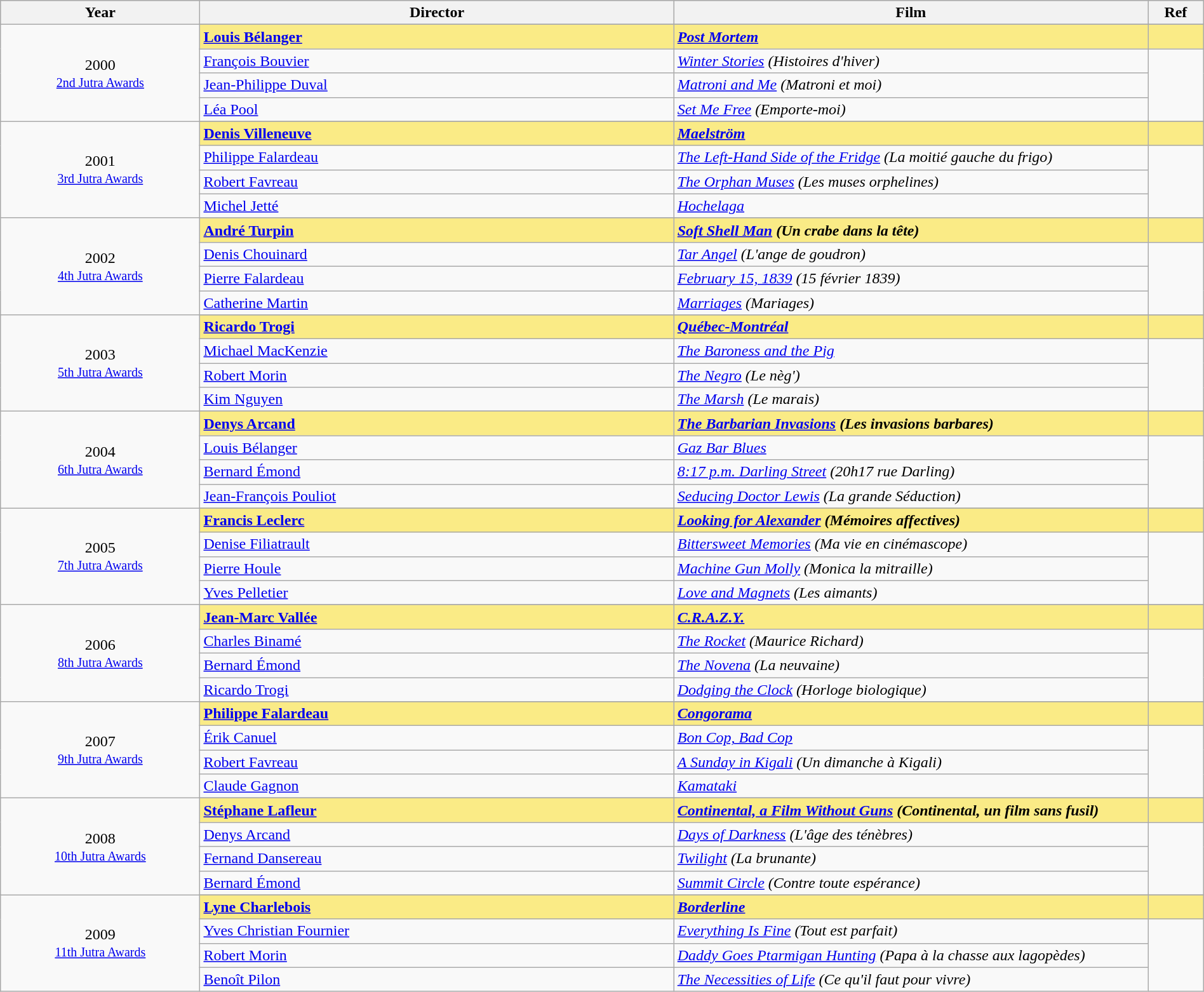<table class="wikitable" style="width:100%;">
<tr style="background:#bebebe;">
<th style="width:8%;">Year</th>
<th style="width:19%;">Director</th>
<th style="width:19%;">Film</th>
<th style="width:2%;">Ref</th>
</tr>
<tr>
<td rowspan="5" align="center">2000<br> <small><a href='#'>2nd Jutra Awards</a></small></td>
</tr>
<tr style="background:#FAEB86">
<td><strong><a href='#'>Louis Bélanger</a></strong></td>
<td><strong><em><a href='#'>Post Mortem</a></em></strong></td>
<td></td>
</tr>
<tr>
<td><a href='#'>François Bouvier</a></td>
<td><em><a href='#'>Winter Stories</a> (Histoires d'hiver)</em></td>
<td rowspan=3></td>
</tr>
<tr>
<td><a href='#'>Jean-Philippe Duval</a></td>
<td><em><a href='#'>Matroni and Me</a> (Matroni et moi)</em></td>
</tr>
<tr>
<td><a href='#'>Léa Pool</a></td>
<td><em><a href='#'>Set Me Free</a> (Emporte-moi)</em></td>
</tr>
<tr>
<td rowspan="5" align="center">2001<br> <small><a href='#'>3rd Jutra Awards</a></small></td>
</tr>
<tr style="background:#FAEB86">
<td><strong><a href='#'>Denis Villeneuve</a></strong></td>
<td><strong><em><a href='#'>Maelström</a></em></strong></td>
<td></td>
</tr>
<tr>
<td><a href='#'>Philippe Falardeau</a></td>
<td><em><a href='#'>The Left-Hand Side of the Fridge</a> (La moitié gauche du frigo)</em></td>
<td rowspan=3></td>
</tr>
<tr>
<td><a href='#'>Robert Favreau</a></td>
<td><em><a href='#'>The Orphan Muses</a> (Les muses orphelines)</em></td>
</tr>
<tr>
<td><a href='#'>Michel Jetté</a></td>
<td><em><a href='#'>Hochelaga</a></em></td>
</tr>
<tr>
<td rowspan="5" align="center">2002 <br> <small><a href='#'>4th Jutra Awards</a></small></td>
</tr>
<tr style="background:#FAEB86">
<td><strong><a href='#'>André Turpin</a></strong></td>
<td><strong><em><a href='#'>Soft Shell Man</a> (Un crabe dans la tête)</em></strong></td>
<td></td>
</tr>
<tr>
<td><a href='#'>Denis Chouinard</a></td>
<td><em><a href='#'>Tar Angel</a> (L'ange de goudron)</em></td>
<td rowspan=3></td>
</tr>
<tr>
<td><a href='#'>Pierre Falardeau</a></td>
<td><em><a href='#'>February 15, 1839</a> (15 février 1839)</em></td>
</tr>
<tr>
<td><a href='#'>Catherine Martin</a></td>
<td><em><a href='#'>Marriages</a> (Mariages)</em></td>
</tr>
<tr>
<td rowspan="5" align="center">2003 <br> <small><a href='#'>5th Jutra Awards</a></small></td>
</tr>
<tr style="background:#FAEB86">
<td><strong><a href='#'>Ricardo Trogi</a></strong></td>
<td><strong><em><a href='#'>Québec-Montréal</a></em></strong></td>
<td></td>
</tr>
<tr>
<td><a href='#'>Michael MacKenzie</a></td>
<td><em><a href='#'>The Baroness and the Pig</a></em></td>
<td rowspan=3></td>
</tr>
<tr>
<td><a href='#'>Robert Morin</a></td>
<td><em><a href='#'>The Negro</a> (Le nèg')</em></td>
</tr>
<tr>
<td><a href='#'>Kim Nguyen</a></td>
<td><em><a href='#'>The Marsh</a> (Le marais)</em></td>
</tr>
<tr>
<td rowspan="5" align="center">2004 <br> <small><a href='#'>6th Jutra Awards</a></small></td>
</tr>
<tr style="background:#FAEB86">
<td><strong><a href='#'>Denys Arcand</a></strong></td>
<td><strong><em><a href='#'>The Barbarian Invasions</a> (Les invasions barbares)</em></strong></td>
<td></td>
</tr>
<tr>
<td><a href='#'>Louis Bélanger</a></td>
<td><em><a href='#'>Gaz Bar Blues</a></em></td>
<td rowspan=3></td>
</tr>
<tr>
<td><a href='#'>Bernard Émond</a></td>
<td><em><a href='#'>8:17 p.m. Darling Street</a> (20h17 rue Darling)</em></td>
</tr>
<tr>
<td><a href='#'>Jean-François Pouliot</a></td>
<td><em><a href='#'>Seducing Doctor Lewis</a> (La grande Séduction)</em></td>
</tr>
<tr>
<td rowspan="5" align="center">2005 <br> <small><a href='#'>7th Jutra Awards</a></small></td>
</tr>
<tr style="background:#FAEB86">
<td><strong><a href='#'>Francis Leclerc</a></strong></td>
<td><strong><em><a href='#'>Looking for Alexander</a> (Mémoires affectives)</em></strong></td>
<td></td>
</tr>
<tr>
<td><a href='#'>Denise Filiatrault</a></td>
<td><em><a href='#'>Bittersweet Memories</a> (Ma vie en cinémascope)</em></td>
<td rowspan=3></td>
</tr>
<tr>
<td><a href='#'>Pierre Houle</a></td>
<td><em><a href='#'>Machine Gun Molly</a> (Monica la mitraille)</em></td>
</tr>
<tr>
<td><a href='#'>Yves Pelletier</a></td>
<td><em><a href='#'>Love and Magnets</a> (Les aimants)</em></td>
</tr>
<tr>
<td rowspan="5" align="center">2006 <br> <small><a href='#'>8th Jutra Awards</a></small></td>
</tr>
<tr style="background:#FAEB86">
<td><strong><a href='#'>Jean-Marc Vallée</a></strong></td>
<td><strong><em><a href='#'>C.R.A.Z.Y.</a></em></strong></td>
<td></td>
</tr>
<tr>
<td><a href='#'>Charles Binamé</a></td>
<td><em><a href='#'>The Rocket</a> (Maurice Richard)</em></td>
<td rowspan=3></td>
</tr>
<tr>
<td><a href='#'>Bernard Émond</a></td>
<td><em><a href='#'>The Novena</a> (La neuvaine)</em></td>
</tr>
<tr>
<td><a href='#'>Ricardo Trogi</a></td>
<td><em><a href='#'>Dodging the Clock</a> (Horloge biologique)</em></td>
</tr>
<tr>
<td rowspan="5" align="center">2007 <br> <small><a href='#'>9th Jutra Awards</a></small></td>
</tr>
<tr style="background:#FAEB86">
<td><strong><a href='#'>Philippe Falardeau</a></strong></td>
<td><strong><em><a href='#'>Congorama</a></em></strong></td>
<td></td>
</tr>
<tr>
<td><a href='#'>Érik Canuel</a></td>
<td><em><a href='#'>Bon Cop, Bad Cop</a></em></td>
<td rowspan=3></td>
</tr>
<tr>
<td><a href='#'>Robert Favreau</a></td>
<td><em><a href='#'>A Sunday in Kigali</a> (Un dimanche à Kigali)</em></td>
</tr>
<tr>
<td><a href='#'>Claude Gagnon</a></td>
<td><em><a href='#'>Kamataki</a></em></td>
</tr>
<tr>
<td rowspan="5" align="center">2008 <br> <small><a href='#'>10th Jutra Awards</a></small></td>
</tr>
<tr style="background:#FAEB86">
<td><strong><a href='#'>Stéphane Lafleur</a></strong></td>
<td><strong><em><a href='#'>Continental, a Film Without Guns</a> (Continental, un film sans fusil)</em></strong></td>
<td></td>
</tr>
<tr>
<td><a href='#'>Denys Arcand</a></td>
<td><em><a href='#'>Days of Darkness</a> (L'âge des ténèbres)</em></td>
<td rowspan=3></td>
</tr>
<tr>
<td><a href='#'>Fernand Dansereau</a></td>
<td><em><a href='#'>Twilight</a> (La brunante)</em></td>
</tr>
<tr>
<td><a href='#'>Bernard Émond</a></td>
<td><em><a href='#'>Summit Circle</a> (Contre toute espérance)</em></td>
</tr>
<tr>
<td rowspan="5" align="center">2009 <br> <small><a href='#'>11th Jutra Awards</a></small></td>
</tr>
<tr style="background:#FAEB86">
<td><strong><a href='#'>Lyne Charlebois</a></strong></td>
<td><strong><em><a href='#'>Borderline</a></em></strong></td>
<td></td>
</tr>
<tr>
<td><a href='#'>Yves Christian Fournier</a></td>
<td><em><a href='#'>Everything Is Fine</a> (Tout est parfait)</em></td>
<td rowspan=3></td>
</tr>
<tr>
<td><a href='#'>Robert Morin</a></td>
<td><em><a href='#'>Daddy Goes Ptarmigan Hunting</a> (Papa à la chasse aux lagopèdes)</em></td>
</tr>
<tr>
<td><a href='#'>Benoît Pilon</a></td>
<td><em><a href='#'>The Necessities of Life</a> (Ce qu'il faut pour vivre)</em></td>
</tr>
</table>
